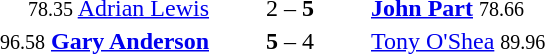<table style="text-align:center">
<tr>
<th width=223></th>
<th width=100></th>
<th width=223></th>
</tr>
<tr>
<td align=right><small><span>78.35</span></small> <a href='#'>Adrian Lewis</a> </td>
<td>2 – <strong>5</strong></td>
<td align=left> <strong><a href='#'>John Part</a></strong> <small><span>78.66</span></small></td>
</tr>
<tr>
<td align=right><small><span>96.58</span></small> <strong><a href='#'>Gary Anderson</a></strong> </td>
<td><strong>5</strong> – 4</td>
<td align=left> <a href='#'>Tony O'Shea</a> <small><span>89.96</span></small></td>
</tr>
</table>
